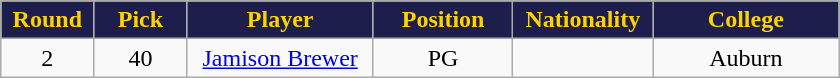<table class="wikitable sortable sortable">
<tr>
<th style="background:#1D1E4B; color:#FFD300" width="10%">Round</th>
<th style="background:#1D1E4B; color:#FFD300" width="10%">Pick</th>
<th style="background:#1D1E4B; color:#FFD300" width="20%">Player</th>
<th style="background:#1D1E4B; color:#FFD300" width="15%">Position</th>
<th style="background:#1D1E4B; color:#FFD300" width="15%">Nationality</th>
<th style="background:#1D1E4B; color:#FFD300" width="20%">College</th>
</tr>
<tr style="text-align: center">
<td>2</td>
<td>40</td>
<td><a href='#'>Jamison Brewer</a></td>
<td>PG</td>
<td></td>
<td>Auburn</td>
</tr>
</table>
